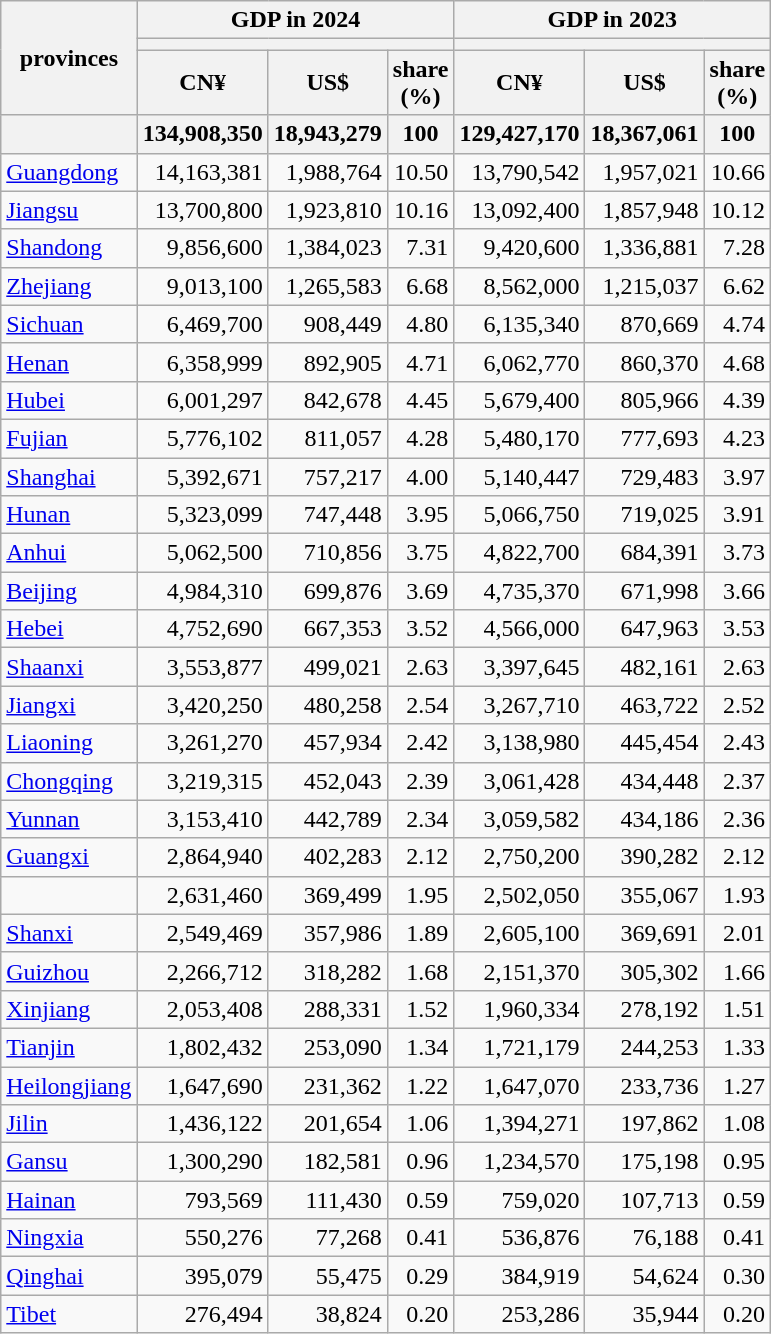<table class="wikitable sortable static-row-numbers col2center" style="text-align:right;">
<tr align="center">
<th rowspan=3>provinces</th>
<th colspan=3>GDP in 2024  <br> </th>
<th colspan=3>GDP in 2023  <br> </th>
</tr>
<tr align="center">
<th colspan=3></th>
<th colspan=3></th>
</tr>
<tr align="center">
<th>CN¥</th>
<th>US$</th>
<th>share <br> (%)</th>
<th>CN¥</th>
<th>US$</th>
<th>share <br>(%)</th>
</tr>
<tr align="center">
<th align=left></th>
<th>134,908,350</th>
<th>18,943,279</th>
<th>100</th>
<th>129,427,170</th>
<th>18,367,061</th>
<th>100</th>
</tr>
<tr align=right>
<td align=left><a href='#'>Guangdong</a></td>
<td>14,163,381</td>
<td>1,988,764</td>
<td>10.50</td>
<td>13,790,542</td>
<td>1,957,021</td>
<td>10.66</td>
</tr>
<tr align=right>
<td align=left><a href='#'>Jiangsu</a></td>
<td>13,700,800</td>
<td>1,923,810</td>
<td>10.16</td>
<td>13,092,400</td>
<td>1,857,948</td>
<td>10.12</td>
</tr>
<tr align=right>
<td align=left><a href='#'>Shandong</a></td>
<td>9,856,600</td>
<td>1,384,023</td>
<td>7.31</td>
<td>9,420,600</td>
<td>1,336,881</td>
<td>7.28</td>
</tr>
<tr align=right>
<td align=left><a href='#'>Zhejiang</a></td>
<td>9,013,100</td>
<td>1,265,583</td>
<td>6.68</td>
<td>8,562,000</td>
<td>1,215,037</td>
<td>6.62</td>
</tr>
<tr align=right>
<td align=left><a href='#'>Sichuan</a></td>
<td>6,469,700</td>
<td>908,449</td>
<td>4.80</td>
<td>6,135,340</td>
<td>870,669</td>
<td>4.74</td>
</tr>
<tr align=right>
<td align=left><a href='#'>Henan</a></td>
<td>6,358,999</td>
<td>892,905</td>
<td>4.71</td>
<td>6,062,770</td>
<td>860,370</td>
<td>4.68</td>
</tr>
<tr align=right>
<td align=left><a href='#'>Hubei</a></td>
<td>6,001,297</td>
<td>842,678</td>
<td>4.45</td>
<td>5,679,400</td>
<td>805,966</td>
<td>4.39</td>
</tr>
<tr align=right>
<td align=left><a href='#'>Fujian</a></td>
<td>5,776,102</td>
<td>811,057</td>
<td>4.28</td>
<td>5,480,170</td>
<td>777,693</td>
<td>4.23</td>
</tr>
<tr align=right>
<td align=left><a href='#'>Shanghai</a></td>
<td>5,392,671</td>
<td>757,217</td>
<td>4.00</td>
<td>5,140,447</td>
<td>729,483</td>
<td>3.97</td>
</tr>
<tr align=right>
<td align=left><a href='#'>Hunan</a></td>
<td>5,323,099</td>
<td>747,448</td>
<td>3.95</td>
<td>5,066,750</td>
<td>719,025</td>
<td>3.91</td>
</tr>
<tr align=right>
<td align=left><a href='#'>Anhui</a></td>
<td>5,062,500</td>
<td>710,856</td>
<td>3.75</td>
<td>4,822,700</td>
<td>684,391</td>
<td>3.73</td>
</tr>
<tr align=right>
<td align=left><a href='#'>Beijing</a></td>
<td>4,984,310</td>
<td>699,876</td>
<td>3.69</td>
<td>4,735,370</td>
<td>671,998</td>
<td>3.66</td>
</tr>
<tr align=right>
<td align=left><a href='#'>Hebei</a></td>
<td>4,752,690</td>
<td>667,353</td>
<td>3.52</td>
<td>4,566,000</td>
<td>647,963</td>
<td>3.53</td>
</tr>
<tr align=right>
<td align=left><a href='#'>Shaanxi</a></td>
<td>3,553,877</td>
<td>499,021</td>
<td>2.63</td>
<td>3,397,645</td>
<td>482,161</td>
<td>2.63</td>
</tr>
<tr align=right>
<td align=left><a href='#'>Jiangxi</a></td>
<td>3,420,250</td>
<td>480,258</td>
<td>2.54</td>
<td>3,267,710</td>
<td>463,722</td>
<td>2.52</td>
</tr>
<tr align=right>
<td align=left><a href='#'>Liaoning</a></td>
<td>3,261,270</td>
<td>457,934</td>
<td>2.42</td>
<td>3,138,980</td>
<td>445,454</td>
<td>2.43</td>
</tr>
<tr align=right>
<td align=left><a href='#'>Chongqing</a></td>
<td>3,219,315</td>
<td>452,043</td>
<td>2.39</td>
<td>3,061,428</td>
<td>434,448</td>
<td>2.37</td>
</tr>
<tr align=right>
<td align=left><a href='#'>Yunnan</a></td>
<td>3,153,410</td>
<td>442,789</td>
<td>2.34</td>
<td>3,059,582</td>
<td>434,186</td>
<td>2.36</td>
</tr>
<tr align=right>
<td align=left><a href='#'>Guangxi</a></td>
<td>2,864,940</td>
<td>402,283</td>
<td>2.12</td>
<td>2,750,200</td>
<td>390,282</td>
<td>2.12</td>
</tr>
<tr align=right>
<td align=left></td>
<td>2,631,460</td>
<td>369,499</td>
<td>1.95</td>
<td>2,502,050</td>
<td>355,067</td>
<td>1.93</td>
</tr>
<tr align=right>
<td align=left><a href='#'>Shanxi</a></td>
<td>2,549,469</td>
<td>357,986</td>
<td>1.89</td>
<td>2,605,100</td>
<td>369,691</td>
<td>2.01</td>
</tr>
<tr align=right>
<td align=left><a href='#'>Guizhou</a></td>
<td>2,266,712</td>
<td>318,282</td>
<td>1.68</td>
<td>2,151,370</td>
<td>305,302</td>
<td>1.66</td>
</tr>
<tr align=right>
<td align=left><a href='#'>Xinjiang</a></td>
<td>2,053,408</td>
<td>288,331</td>
<td>1.52</td>
<td>1,960,334</td>
<td>278,192</td>
<td>1.51</td>
</tr>
<tr align=right>
<td align=left><a href='#'>Tianjin</a></td>
<td>1,802,432</td>
<td>253,090</td>
<td>1.34</td>
<td>1,721,179</td>
<td>244,253</td>
<td>1.33</td>
</tr>
<tr align=right>
<td align=left><a href='#'>Heilongjiang</a></td>
<td>1,647,690</td>
<td>231,362</td>
<td>1.22</td>
<td>1,647,070</td>
<td>233,736</td>
<td>1.27</td>
</tr>
<tr align=right>
<td align=left><a href='#'>Jilin</a></td>
<td>1,436,122</td>
<td>201,654</td>
<td>1.06</td>
<td>1,394,271</td>
<td>197,862</td>
<td>1.08</td>
</tr>
<tr align=right>
<td align=left><a href='#'>Gansu</a></td>
<td>1,300,290</td>
<td>182,581</td>
<td>0.96</td>
<td>1,234,570</td>
<td>175,198</td>
<td>0.95</td>
</tr>
<tr align=right>
<td align=left><a href='#'>Hainan</a></td>
<td>793,569</td>
<td>111,430</td>
<td>0.59</td>
<td>759,020</td>
<td>107,713</td>
<td>0.59</td>
</tr>
<tr align=right>
<td align=left><a href='#'>Ningxia</a></td>
<td>550,276</td>
<td>77,268</td>
<td>0.41</td>
<td>536,876</td>
<td>76,188</td>
<td>0.41</td>
</tr>
<tr align=right>
<td align=left><a href='#'>Qinghai</a></td>
<td>395,079</td>
<td>55,475</td>
<td>0.29</td>
<td>384,919</td>
<td>54,624</td>
<td>0.30</td>
</tr>
<tr align=right>
<td align=left><a href='#'>Tibet</a></td>
<td>276,494</td>
<td>38,824</td>
<td>0.20</td>
<td>253,286</td>
<td>35,944</td>
<td>0.20</td>
</tr>
</table>
